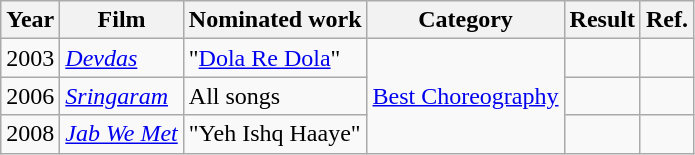<table class="wikitable sortable">
<tr>
<th>Year</th>
<th>Film</th>
<th>Nominated work</th>
<th>Category</th>
<th>Result</th>
<th>Ref.</th>
</tr>
<tr>
<td>2003</td>
<td><em><a href='#'>Devdas</a></em></td>
<td>"<a href='#'>Dola Re Dola</a>"</td>
<td rowspan="3"><a href='#'>Best Choreography</a></td>
<td></td>
<td></td>
</tr>
<tr>
<td>2006</td>
<td><em><a href='#'>Sringaram</a></em></td>
<td>All songs</td>
<td></td>
<td></td>
</tr>
<tr>
<td>2008</td>
<td><em><a href='#'>Jab We Met</a></em></td>
<td>"Yeh Ishq Haaye"</td>
<td></td>
<td></td>
</tr>
</table>
